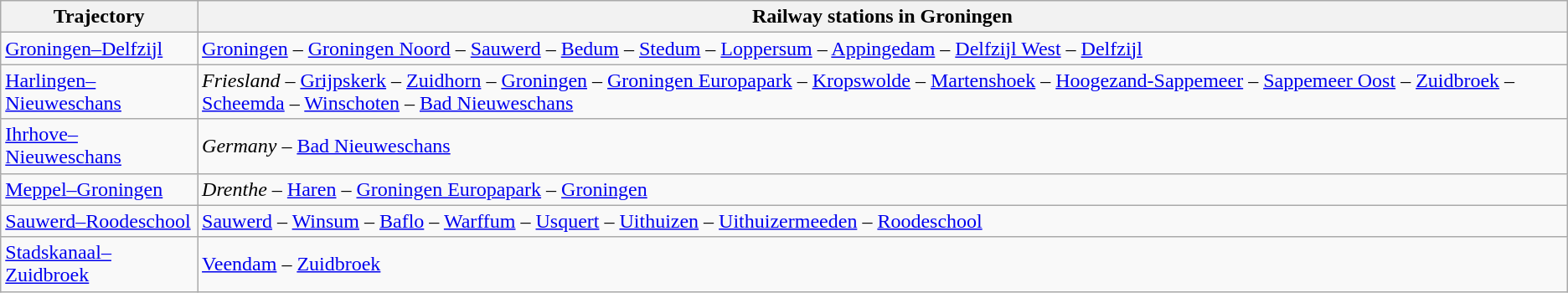<table class="wikitable" |>
<tr>
<th>Trajectory</th>
<th>Railway stations in Groningen</th>
</tr>
<tr>
<td><a href='#'>Groningen–Delfzijl</a></td>
<td><a href='#'>Groningen</a> – <a href='#'>Groningen Noord</a> – <a href='#'>Sauwerd</a> – <a href='#'>Bedum</a> – <a href='#'>Stedum</a> – <a href='#'>Loppersum</a> – <a href='#'>Appingedam</a> – <a href='#'>Delfzijl West</a> – <a href='#'>Delfzijl</a></td>
</tr>
<tr>
<td><a href='#'>Harlingen–Nieuweschans</a></td>
<td><em>Friesland</em> – <a href='#'>Grijpskerk</a> – <a href='#'>Zuidhorn</a> – <a href='#'>Groningen</a> – <a href='#'>Groningen Europapark</a> – <a href='#'>Kropswolde</a> – <a href='#'>Martenshoek</a> – <a href='#'>Hoogezand-Sappemeer</a> – <a href='#'>Sappemeer Oost</a> – <a href='#'>Zuidbroek</a> – <a href='#'>Scheemda</a> – <a href='#'>Winschoten</a> – <a href='#'>Bad Nieuweschans</a></td>
</tr>
<tr>
<td><a href='#'>Ihrhove–Nieuweschans</a></td>
<td><em>Germany</em> – <a href='#'>Bad Nieuweschans</a></td>
</tr>
<tr>
<td><a href='#'>Meppel–Groningen</a></td>
<td><em>Drenthe</em> – <a href='#'>Haren</a> – <a href='#'>Groningen Europapark</a> – <a href='#'>Groningen</a></td>
</tr>
<tr>
<td><a href='#'>Sauwerd–Roodeschool</a></td>
<td><a href='#'>Sauwerd</a> – <a href='#'>Winsum</a> – <a href='#'>Baflo</a> – <a href='#'>Warffum</a> – <a href='#'>Usquert</a> – <a href='#'>Uithuizen</a> – <a href='#'>Uithuizermeeden</a> – <a href='#'>Roodeschool</a></td>
</tr>
<tr>
<td><a href='#'>Stadskanaal–Zuidbroek</a></td>
<td><a href='#'>Veendam</a> – <a href='#'>Zuidbroek</a></td>
</tr>
</table>
